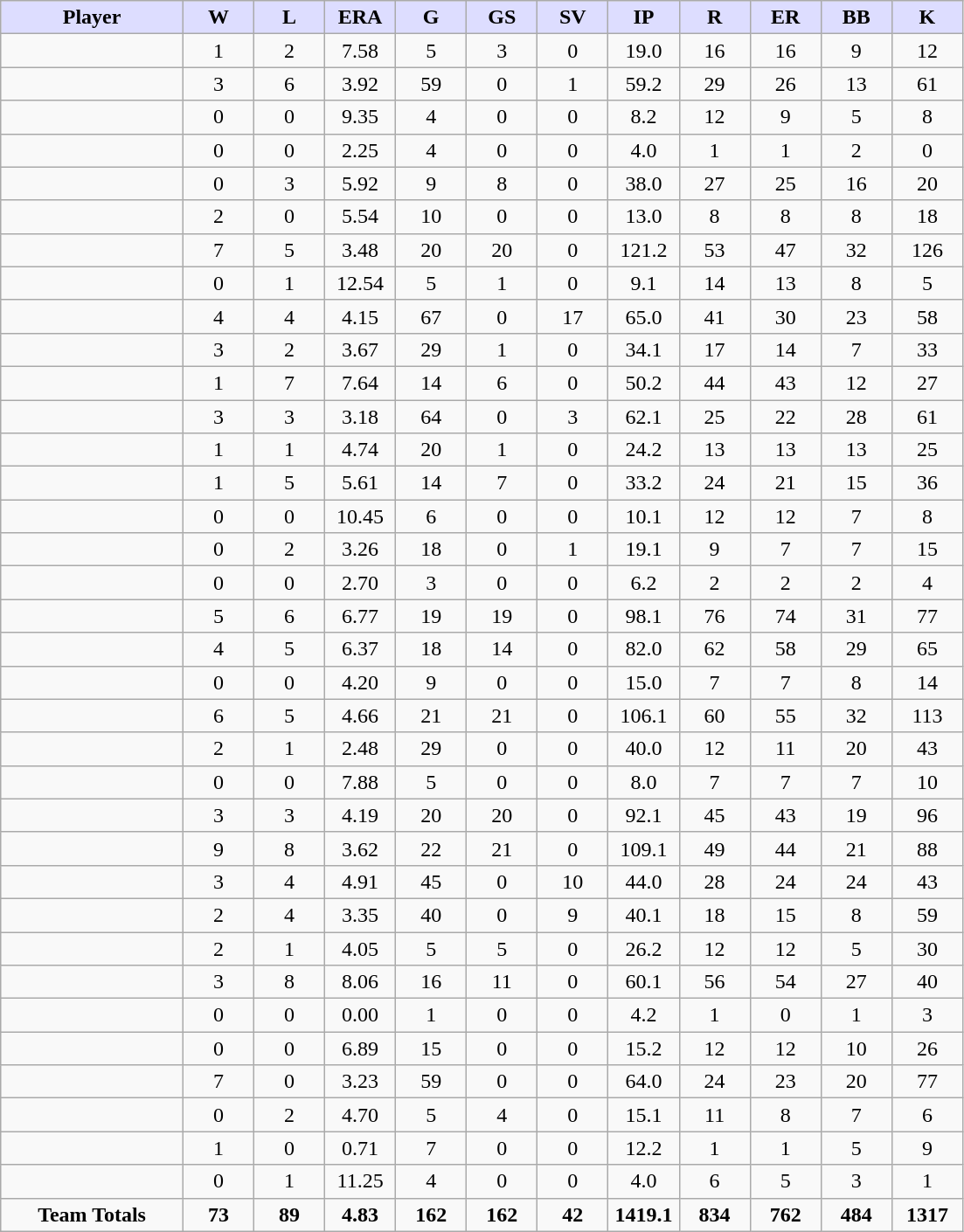<table class="wikitable" style="text-align:center;">
<tr>
<th style="background:#ddf; width:18%;"><strong>Player</strong></th>
<th style="background:#ddf; width:7%;"><strong>W</strong></th>
<th style="background:#ddf; width:7%;"><strong>L</strong></th>
<th style="background:#ddf; width:7%;"><strong>ERA</strong></th>
<th style="background:#ddf; width:7%;"><strong>G</strong></th>
<th style="background:#ddf; width:7%;"><strong>GS</strong></th>
<th style="background:#ddf; width:7%;"><strong>SV</strong></th>
<th style="background:#ddf; width:7%;"><strong>IP</strong></th>
<th style="background:#ddf; width:7%;"><strong>R</strong></th>
<th style="background:#ddf; width:7%;"><strong>ER</strong></th>
<th style="background:#ddf; width:7%;"><strong>BB</strong></th>
<th style="background:#ddf; width:7%;"><strong>K</strong></th>
</tr>
<tr>
<td align=left></td>
<td>1</td>
<td>2</td>
<td>7.58</td>
<td>5</td>
<td>3</td>
<td>0</td>
<td>19.0</td>
<td>16</td>
<td>16</td>
<td>9</td>
<td>12</td>
</tr>
<tr>
<td align=left></td>
<td>3</td>
<td>6</td>
<td>3.92</td>
<td>59</td>
<td>0</td>
<td>1</td>
<td>59.2</td>
<td>29</td>
<td>26</td>
<td>13</td>
<td>61</td>
</tr>
<tr>
<td align=left></td>
<td>0</td>
<td>0</td>
<td>9.35</td>
<td>4</td>
<td>0</td>
<td>0</td>
<td>8.2</td>
<td>12</td>
<td>9</td>
<td>5</td>
<td>8</td>
</tr>
<tr>
<td align=left></td>
<td>0</td>
<td>0</td>
<td>2.25</td>
<td>4</td>
<td>0</td>
<td>0</td>
<td>4.0</td>
<td>1</td>
<td>1</td>
<td>2</td>
<td>0</td>
</tr>
<tr>
<td align=left></td>
<td>0</td>
<td>3</td>
<td>5.92</td>
<td>9</td>
<td>8</td>
<td>0</td>
<td>38.0</td>
<td>27</td>
<td>25</td>
<td>16</td>
<td>20</td>
</tr>
<tr>
<td align=left></td>
<td>2</td>
<td>0</td>
<td>5.54</td>
<td>10</td>
<td>0</td>
<td>0</td>
<td>13.0</td>
<td>8</td>
<td>8</td>
<td>8</td>
<td>18</td>
</tr>
<tr>
<td align=left></td>
<td>7</td>
<td>5</td>
<td>3.48</td>
<td>20</td>
<td>20</td>
<td>0</td>
<td>121.2</td>
<td>53</td>
<td>47</td>
<td>32</td>
<td>126</td>
</tr>
<tr>
<td align=left></td>
<td>0</td>
<td>1</td>
<td>12.54</td>
<td>5</td>
<td>1</td>
<td>0</td>
<td>9.1</td>
<td>14</td>
<td>13</td>
<td>8</td>
<td>5</td>
</tr>
<tr>
<td align=left></td>
<td>4</td>
<td>4</td>
<td>4.15</td>
<td>67</td>
<td>0</td>
<td>17</td>
<td>65.0</td>
<td>41</td>
<td>30</td>
<td>23</td>
<td>58</td>
</tr>
<tr>
<td align=left></td>
<td>3</td>
<td>2</td>
<td>3.67</td>
<td>29</td>
<td>1</td>
<td>0</td>
<td>34.1</td>
<td>17</td>
<td>14</td>
<td>7</td>
<td>33</td>
</tr>
<tr>
<td align=left></td>
<td>1</td>
<td>7</td>
<td>7.64</td>
<td>14</td>
<td>6</td>
<td>0</td>
<td>50.2</td>
<td>44</td>
<td>43</td>
<td>12</td>
<td>27</td>
</tr>
<tr>
<td align=left></td>
<td>3</td>
<td>3</td>
<td>3.18</td>
<td>64</td>
<td>0</td>
<td>3</td>
<td>62.1</td>
<td>25</td>
<td>22</td>
<td>28</td>
<td>61</td>
</tr>
<tr>
<td align=left></td>
<td>1</td>
<td>1</td>
<td>4.74</td>
<td>20</td>
<td>1</td>
<td>0</td>
<td>24.2</td>
<td>13</td>
<td>13</td>
<td>13</td>
<td>25</td>
</tr>
<tr>
<td align=left></td>
<td>1</td>
<td>5</td>
<td>5.61</td>
<td>14</td>
<td>7</td>
<td>0</td>
<td>33.2</td>
<td>24</td>
<td>21</td>
<td>15</td>
<td>36</td>
</tr>
<tr>
<td align=left></td>
<td>0</td>
<td>0</td>
<td>10.45</td>
<td>6</td>
<td>0</td>
<td>0</td>
<td>10.1</td>
<td>12</td>
<td>12</td>
<td>7</td>
<td>8</td>
</tr>
<tr>
<td align=left></td>
<td>0</td>
<td>2</td>
<td>3.26</td>
<td>18</td>
<td>0</td>
<td>1</td>
<td>19.1</td>
<td>9</td>
<td>7</td>
<td>7</td>
<td>15</td>
</tr>
<tr>
<td align=left></td>
<td>0</td>
<td>0</td>
<td>2.70</td>
<td>3</td>
<td>0</td>
<td>0</td>
<td>6.2</td>
<td>2</td>
<td>2</td>
<td>2</td>
<td>4</td>
</tr>
<tr>
<td align=left></td>
<td>5</td>
<td>6</td>
<td>6.77</td>
<td>19</td>
<td>19</td>
<td>0</td>
<td>98.1</td>
<td>76</td>
<td>74</td>
<td>31</td>
<td>77</td>
</tr>
<tr>
<td align=left></td>
<td>4</td>
<td>5</td>
<td>6.37</td>
<td>18</td>
<td>14</td>
<td>0</td>
<td>82.0</td>
<td>62</td>
<td>58</td>
<td>29</td>
<td>65</td>
</tr>
<tr>
<td align=left></td>
<td>0</td>
<td>0</td>
<td>4.20</td>
<td>9</td>
<td>0</td>
<td>0</td>
<td>15.0</td>
<td>7</td>
<td>7</td>
<td>8</td>
<td>14</td>
</tr>
<tr>
<td align=left></td>
<td>6</td>
<td>5</td>
<td>4.66</td>
<td>21</td>
<td>21</td>
<td>0</td>
<td>106.1</td>
<td>60</td>
<td>55</td>
<td>32</td>
<td>113</td>
</tr>
<tr>
<td align=left></td>
<td>2</td>
<td>1</td>
<td>2.48</td>
<td>29</td>
<td>0</td>
<td>0</td>
<td>40.0</td>
<td>12</td>
<td>11</td>
<td>20</td>
<td>43</td>
</tr>
<tr>
<td align=left></td>
<td>0</td>
<td>0</td>
<td>7.88</td>
<td>5</td>
<td>0</td>
<td>0</td>
<td>8.0</td>
<td>7</td>
<td>7</td>
<td>7</td>
<td>10</td>
</tr>
<tr>
<td align=left></td>
<td>3</td>
<td>3</td>
<td>4.19</td>
<td>20</td>
<td>20</td>
<td>0</td>
<td>92.1</td>
<td>45</td>
<td>43</td>
<td>19</td>
<td>96</td>
</tr>
<tr>
<td align=left></td>
<td>9</td>
<td>8</td>
<td>3.62</td>
<td>22</td>
<td>21</td>
<td>0</td>
<td>109.1</td>
<td>49</td>
<td>44</td>
<td>21</td>
<td>88</td>
</tr>
<tr>
<td align=left></td>
<td>3</td>
<td>4</td>
<td>4.91</td>
<td>45</td>
<td>0</td>
<td>10</td>
<td>44.0</td>
<td>28</td>
<td>24</td>
<td>24</td>
<td>43</td>
</tr>
<tr>
<td align=left></td>
<td>2</td>
<td>4</td>
<td>3.35</td>
<td>40</td>
<td>0</td>
<td>9</td>
<td>40.1</td>
<td>18</td>
<td>15</td>
<td>8</td>
<td>59</td>
</tr>
<tr>
<td align=left></td>
<td>2</td>
<td>1</td>
<td>4.05</td>
<td>5</td>
<td>5</td>
<td>0</td>
<td>26.2</td>
<td>12</td>
<td>12</td>
<td>5</td>
<td>30</td>
</tr>
<tr>
<td align=left></td>
<td>3</td>
<td>8</td>
<td>8.06</td>
<td>16</td>
<td>11</td>
<td>0</td>
<td>60.1</td>
<td>56</td>
<td>54</td>
<td>27</td>
<td>40</td>
</tr>
<tr>
<td align=left></td>
<td>0</td>
<td>0</td>
<td>0.00</td>
<td>1</td>
<td>0</td>
<td>0</td>
<td>4.2</td>
<td>1</td>
<td>0</td>
<td>1</td>
<td>3</td>
</tr>
<tr>
<td align=left></td>
<td>0</td>
<td>0</td>
<td>6.89</td>
<td>15</td>
<td>0</td>
<td>0</td>
<td>15.2</td>
<td>12</td>
<td>12</td>
<td>10</td>
<td>26</td>
</tr>
<tr>
<td align=left></td>
<td>7</td>
<td>0</td>
<td>3.23</td>
<td>59</td>
<td>0</td>
<td>0</td>
<td>64.0</td>
<td>24</td>
<td>23</td>
<td>20</td>
<td>77</td>
</tr>
<tr>
<td align=left></td>
<td>0</td>
<td>2</td>
<td>4.70</td>
<td>5</td>
<td>4</td>
<td>0</td>
<td>15.1</td>
<td>11</td>
<td>8</td>
<td>7</td>
<td>6</td>
</tr>
<tr>
<td align=left></td>
<td>1</td>
<td>0</td>
<td>0.71</td>
<td>7</td>
<td>0</td>
<td>0</td>
<td>12.2</td>
<td>1</td>
<td>1</td>
<td>5</td>
<td>9</td>
</tr>
<tr>
<td align=left></td>
<td>0</td>
<td>1</td>
<td>11.25</td>
<td>4</td>
<td>0</td>
<td>0</td>
<td>4.0</td>
<td>6</td>
<td>5</td>
<td>3</td>
<td>1</td>
</tr>
<tr class="sortbottom">
<td><strong>Team Totals</strong></td>
<td><strong>73</strong></td>
<td><strong>89</strong></td>
<td><strong>4.83</strong></td>
<td><strong>162</strong></td>
<td><strong>162</strong></td>
<td><strong>42</strong></td>
<td><strong>1419.1</strong></td>
<td><strong>834</strong></td>
<td><strong>762</strong></td>
<td><strong>484</strong></td>
<td><strong>1317</strong></td>
</tr>
</table>
